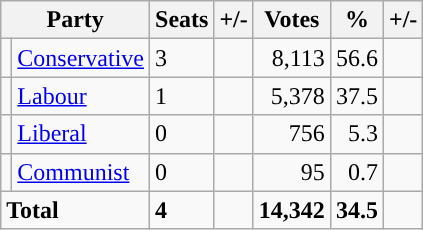<table class="wikitable sortable">
<tr>
<th colspan="2">Party</th>
<th>Seats</th>
<th>+/-</th>
<th>Votes</th>
<th>%</th>
<th>+/-</th>
</tr>
<tr>
<td style="background-color: "></td>
<td><a href='#'>Conservative</a></td>
<td>3</td>
<td></td>
<td style="text-align:right;">8,113</td>
<td style="text-align:right;">56.6</td>
<td style="text-align:right;"></td>
</tr>
<tr>
<td style="background-color: "></td>
<td><a href='#'>Labour</a></td>
<td>1</td>
<td></td>
<td style="text-align:right;">5,378</td>
<td style="text-align:right;">37.5</td>
<td style="text-align:right;"></td>
</tr>
<tr>
<td style="background-color: "></td>
<td><a href='#'>Liberal</a></td>
<td>0</td>
<td></td>
<td style="text-align:right;">756</td>
<td style="text-align:right;">5.3</td>
<td style="text-align:right;"></td>
</tr>
<tr>
<td style="background-color: "></td>
<td><a href='#'>Communist</a></td>
<td>0</td>
<td></td>
<td style="text-align:right;">95</td>
<td style="text-align:right;">0.7</td>
<td style="text-align:right;"></td>
</tr>
<tr>
<td colspan="2"><strong>Total</strong></td>
<td><strong>4</strong></td>
<td></td>
<td style="text-align:right;"><strong>14,342</strong></td>
<td style="text-align:right;"><strong>34.5</strong></td>
<td></td>
</tr>
</table>
